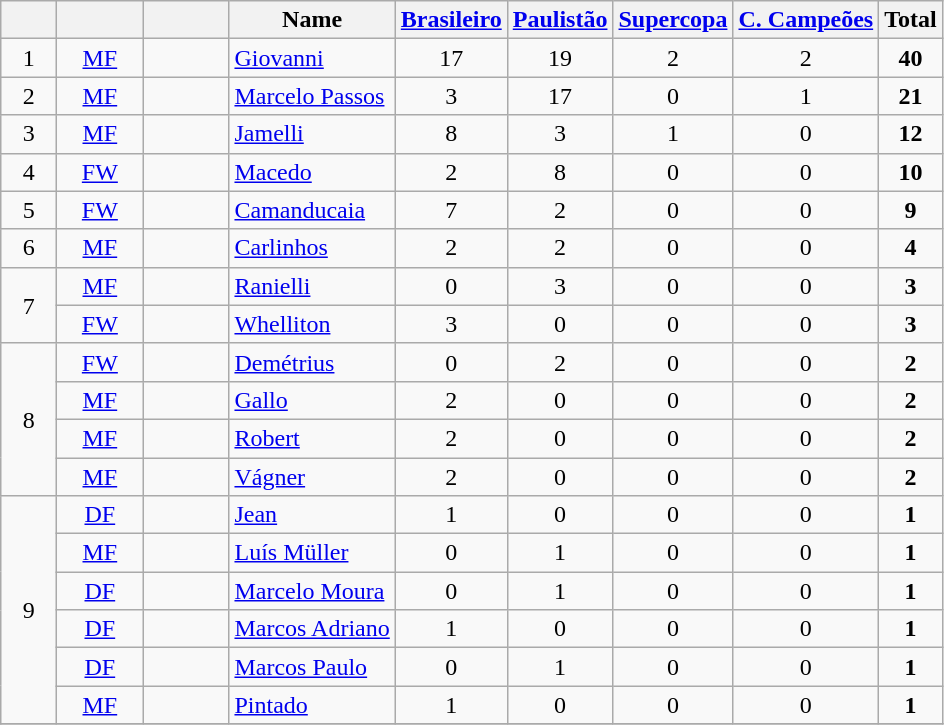<table class="wikitable sortable" style="text-align:center;">
<tr>
<th width="30"></th>
<th width="50"></th>
<th width="50"></th>
<th>Name</th>
<th><a href='#'>Brasileiro</a></th>
<th><a href='#'>Paulistão</a></th>
<th><a href='#'>Supercopa</a></th>
<th><a href='#'>C. Campeões</a></th>
<th>Total</th>
</tr>
<tr>
<td rowspan=1>1</td>
<td><a href='#'>MF</a></td>
<td></td>
<td align=left><a href='#'>Giovanni</a></td>
<td>17</td>
<td>19</td>
<td>2</td>
<td>2</td>
<td><strong>40</strong></td>
</tr>
<tr>
<td rowspan=1>2</td>
<td><a href='#'>MF</a></td>
<td></td>
<td align=left><a href='#'>Marcelo Passos</a></td>
<td>3</td>
<td>17</td>
<td>0</td>
<td>1</td>
<td><strong>21</strong></td>
</tr>
<tr>
<td rowspan=1>3</td>
<td><a href='#'>MF</a></td>
<td></td>
<td align=left><a href='#'>Jamelli</a></td>
<td>8</td>
<td>3</td>
<td>1</td>
<td>0</td>
<td><strong>12</strong></td>
</tr>
<tr>
<td rowspan=1>4</td>
<td><a href='#'>FW</a></td>
<td></td>
<td align=left><a href='#'>Macedo</a></td>
<td>2</td>
<td>8</td>
<td>0</td>
<td>0</td>
<td><strong>10</strong></td>
</tr>
<tr>
<td rowspan=1>5</td>
<td><a href='#'>FW</a></td>
<td></td>
<td align=left><a href='#'>Camanducaia</a></td>
<td>7</td>
<td>2</td>
<td>0</td>
<td>0</td>
<td><strong>9</strong></td>
</tr>
<tr>
<td rowspan=1>6</td>
<td><a href='#'>MF</a></td>
<td></td>
<td align=left><a href='#'>Carlinhos</a></td>
<td>2</td>
<td>2</td>
<td>0</td>
<td>0</td>
<td><strong>4</strong></td>
</tr>
<tr>
<td rowspan=2>7</td>
<td><a href='#'>MF</a></td>
<td></td>
<td align=left><a href='#'>Ranielli</a></td>
<td>0</td>
<td>3</td>
<td>0</td>
<td>0</td>
<td><strong>3</strong></td>
</tr>
<tr>
<td><a href='#'>FW</a></td>
<td></td>
<td align=left><a href='#'>Whelliton</a></td>
<td>3</td>
<td>0</td>
<td>0</td>
<td>0</td>
<td><strong>3</strong></td>
</tr>
<tr>
<td rowspan=4>8</td>
<td><a href='#'>FW</a></td>
<td></td>
<td align=left><a href='#'>Demétrius</a></td>
<td>0</td>
<td>2</td>
<td>0</td>
<td>0</td>
<td><strong>2</strong></td>
</tr>
<tr>
<td><a href='#'>MF</a></td>
<td></td>
<td align=left><a href='#'>Gallo</a></td>
<td>2</td>
<td>0</td>
<td>0</td>
<td>0</td>
<td><strong>2</strong></td>
</tr>
<tr>
<td><a href='#'>MF</a></td>
<td></td>
<td align=left><a href='#'>Robert</a></td>
<td>2</td>
<td>0</td>
<td>0</td>
<td>0</td>
<td><strong>2</strong></td>
</tr>
<tr>
<td><a href='#'>MF</a></td>
<td></td>
<td align=left><a href='#'>Vágner</a></td>
<td>2</td>
<td>0</td>
<td>0</td>
<td>0</td>
<td><strong>2</strong></td>
</tr>
<tr>
<td rowspan=6>9</td>
<td><a href='#'>DF</a></td>
<td></td>
<td align=left><a href='#'>Jean</a></td>
<td>1</td>
<td>0</td>
<td>0</td>
<td>0</td>
<td><strong>1</strong></td>
</tr>
<tr>
<td><a href='#'>MF</a></td>
<td></td>
<td align=left><a href='#'>Luís Müller</a></td>
<td>0</td>
<td>1</td>
<td>0</td>
<td>0</td>
<td><strong>1</strong></td>
</tr>
<tr>
<td><a href='#'>DF</a></td>
<td></td>
<td align=left><a href='#'>Marcelo Moura</a></td>
<td>0</td>
<td>1</td>
<td>0</td>
<td>0</td>
<td><strong>1</strong></td>
</tr>
<tr>
<td><a href='#'>DF</a></td>
<td></td>
<td align=left><a href='#'>Marcos Adriano</a></td>
<td>1</td>
<td>0</td>
<td>0</td>
<td>0</td>
<td><strong>1</strong></td>
</tr>
<tr>
<td><a href='#'>DF</a></td>
<td></td>
<td align=left><a href='#'>Marcos Paulo</a></td>
<td>0</td>
<td>1</td>
<td>0</td>
<td>0</td>
<td><strong>1</strong></td>
</tr>
<tr>
<td><a href='#'>MF</a></td>
<td></td>
<td align=left><a href='#'>Pintado</a></td>
<td>1</td>
<td>0</td>
<td>0</td>
<td>0</td>
<td><strong>1</strong></td>
</tr>
<tr>
</tr>
</table>
